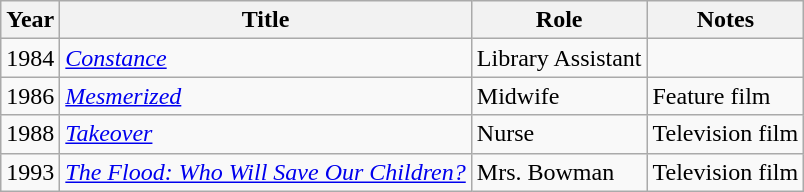<table class="wikitable sortable">
<tr>
<th>Year</th>
<th>Title</th>
<th>Role</th>
<th>Notes</th>
</tr>
<tr>
<td>1984</td>
<td><em><a href='#'>Constance</a></em></td>
<td>Library Assistant</td>
<td></td>
</tr>
<tr>
<td>1986</td>
<td><em><a href='#'>Mesmerized</a></em></td>
<td>Midwife</td>
<td>Feature film</td>
</tr>
<tr>
<td>1988</td>
<td><em><a href='#'>Takeover</a></em></td>
<td>Nurse</td>
<td>Television film</td>
</tr>
<tr>
<td>1993</td>
<td><em><a href='#'>The Flood: Who Will Save Our Children?</a></em></td>
<td>Mrs. Bowman</td>
<td>Television film</td>
</tr>
</table>
